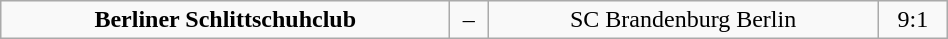<table class="wikitable" width="50%">
<tr align="center">
<td><strong>Berliner Schlittschuhclub</strong></td>
<td>–</td>
<td>SC Brandenburg Berlin</td>
<td>9:1</td>
</tr>
</table>
